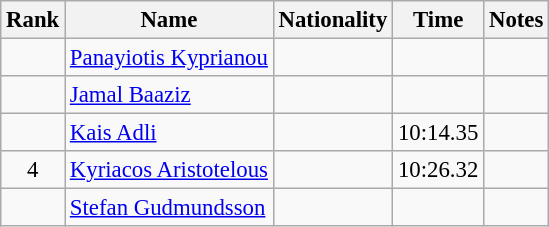<table class="wikitable sortable" style="text-align:center; font-size:95%">
<tr>
<th>Rank</th>
<th>Name</th>
<th>Nationality</th>
<th>Time</th>
<th>Notes</th>
</tr>
<tr>
<td></td>
<td align=left><a href='#'>Panayiotis Kyprianou</a></td>
<td align=left></td>
<td></td>
<td></td>
</tr>
<tr>
<td></td>
<td align=left><a href='#'>Jamal Baaziz</a></td>
<td align=left></td>
<td></td>
<td></td>
</tr>
<tr>
<td></td>
<td align=left><a href='#'>Kais Adli</a></td>
<td align=left></td>
<td>10:14.35</td>
<td></td>
</tr>
<tr>
<td>4</td>
<td align=left><a href='#'>Kyriacos Aristotelous</a></td>
<td align=left></td>
<td>10:26.32</td>
<td></td>
</tr>
<tr>
<td></td>
<td align=left><a href='#'>Stefan Gudmundsson</a></td>
<td align=left></td>
<td></td>
<td></td>
</tr>
</table>
